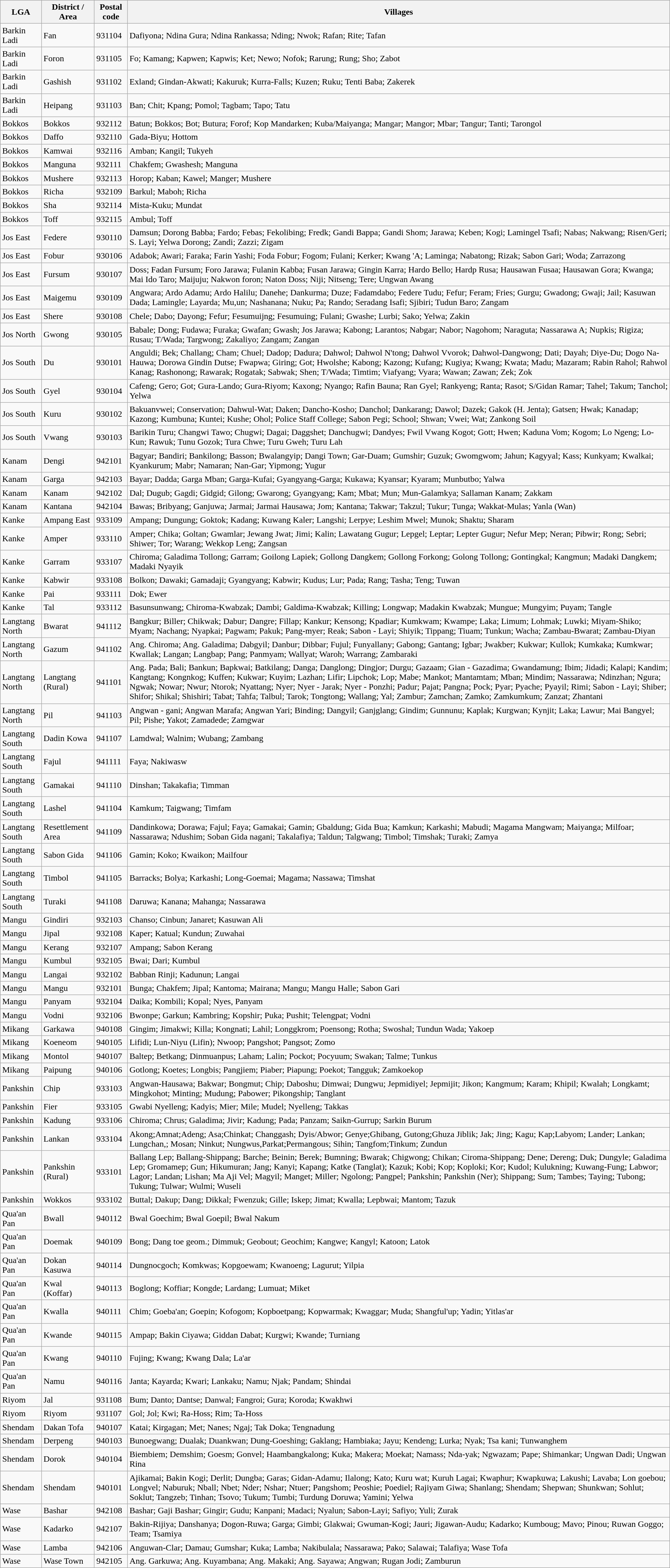<table class="wikitable sortable">
<tr>
<th>LGA</th>
<th>District / Area</th>
<th>Postal code</th>
<th>Villages</th>
</tr>
<tr>
<td>Barkin Ladi</td>
<td>Fan</td>
<td>931104</td>
<td>Dafiyona; Ndina Gura; Ndina Rankassa; Nding; Nwok; Rafan; Rite; Tafan</td>
</tr>
<tr>
<td>Barkin Ladi</td>
<td>Foron</td>
<td>931105</td>
<td>Fo; Kamang; Kapwen; Kapwis; Ket; Newo; Nofok; Rarung; Rung; Sho; Zabot</td>
</tr>
<tr>
<td>Barkin Ladi</td>
<td>Gashish</td>
<td>931102</td>
<td>Exland; Gindan-Akwati; Kakuruk; Kurra-Falls; Kuzen; Ruku; Tenti Baba; Zakerek</td>
</tr>
<tr>
<td>Barkin Ladi</td>
<td>Heipang</td>
<td>931103</td>
<td>Ban; Chit; Kpang; Pomol; Tagbam; Tapo; Tatu</td>
</tr>
<tr>
<td>Bokkos</td>
<td>Bokkos</td>
<td>932112</td>
<td>Batun; Bokkos; Bot; Butura; Forof; Kop Mandarken; Kuba/Maiyanga; Mangar; Mangor; Mbar; Tangur; Tanti; Tarongol</td>
</tr>
<tr>
<td>Bokkos</td>
<td>Daffo</td>
<td>932110</td>
<td>Gada-Biyu; Hottom</td>
</tr>
<tr>
<td>Bokkos</td>
<td>Kamwai</td>
<td>932116</td>
<td>Amban; Kangil; Tukyeh</td>
</tr>
<tr>
<td>Bokkos</td>
<td>Manguna</td>
<td>932111</td>
<td>Chakfem; Gwashesh; Manguna</td>
</tr>
<tr>
<td>Bokkos</td>
<td>Mushere</td>
<td>932113</td>
<td>Horop; Kaban; Kawel; Manger; Mushere</td>
</tr>
<tr>
<td>Bokkos</td>
<td>Richa</td>
<td>932109</td>
<td>Barkul; Maboh; Richa</td>
</tr>
<tr>
<td>Bokkos</td>
<td>Sha</td>
<td>932114</td>
<td>Mista-Kuku; Mundat</td>
</tr>
<tr>
<td>Bokkos</td>
<td>Toff</td>
<td>932115</td>
<td>Ambul; Toff</td>
</tr>
<tr>
<td>Jos East</td>
<td>Federe</td>
<td>930110</td>
<td>Damsun; Dorong Babba; Fardo; Febas; Fekolibing; Fredk; Gandi Bappa; Gandi Shom; Jarawa; Keben; Kogi; Lamingel Tsafi; Nabas; Nakwang; Risen/Geri; S. Layi; Yelwa Dorong; Zandi; Zazzi; Zigam</td>
</tr>
<tr>
<td>Jos East</td>
<td>Fobur</td>
<td>930106</td>
<td>Adabok; Awari; Faraka; Farin Yashi; Foda Fobur; Fogom; Fulani; Kerker; Kwang 'A; Laminga; Nabatong; Rizak; Sabon Gari; Woda; Zarrazong</td>
</tr>
<tr>
<td>Jos East</td>
<td>Fursum</td>
<td>930107</td>
<td>Doss; Fadan Fursum; Foro Jarawa; Fulanin Kabba; Fusan Jarawa; Gingin Karra; Hardo Bello; Hardp Rusa; Hausawan Fusaa; Hausawan Gora; Kwanga; Mai Ido Taro; Maijuju; Nakwon foron; Naton Doss; Niji; Nitseng; Tere; Ungwan Awang</td>
</tr>
<tr>
<td>Jos East</td>
<td>Maigemu</td>
<td>930109</td>
<td>Angwara; Ardo Adamu; Ardo Halilu; Danehe; Dankurma; Duze; Fadamdabo; Federe Tudu; Fefur; Feram; Fries; Gurgu; Gwadong; Gwaji; Jail; Kasuwan Dada; Lamingle; Layarda; Mu,un; Nashanana; Nuku; Pa; Rando; Seradang Isafi; Sjibiri; Tudun Baro; Zangam</td>
</tr>
<tr>
<td>Jos East</td>
<td>Shere</td>
<td>930108</td>
<td>Chele; Dabo; Dayong; Fefur; Fesumuijng; Fesumuing; Fulani; Gwashe; Lurbi; Sako; Yelwa; Zakin</td>
</tr>
<tr>
<td>Jos North</td>
<td>Gwong</td>
<td>930105</td>
<td>Babale; Dong; Fudawa; Furaka; Gwafan; Gwash; Jos Jarawa; Kabong; Larantos; Nabgar; Nabor; Nagohom; Naraguta; Nassarawa A; Nupkis; Rigiza; Rusau; T/Wada; Targwong; Zakaliyo; Zangam; Zangan</td>
</tr>
<tr>
<td>Jos South</td>
<td>Du</td>
<td>930101</td>
<td>Anguldi; Bek; Challang; Cham; Chuel; Dadop; Dadura; Dahwol; Dahwol N'tong; Dahwol Vvorok; Dahwol-Dangwong; Dati; Dayah; Diye-Du; Dogo Na-Hauwa; Dorowa Gindin Dutse; Fwapwa; Giring; Got; Hwolshe; Kabong; Kazong; Kufang; Kugiya; Kwang; Kwata; Madu; Mazaram; Rabin Rahol; Rahwol Kanag; Rashonong; Rawarak; Rogatak; Sabwak; Shen; T/Wada; Timtim; Viafyang; Vyara; Wawan; Zawan; Zek; Zok</td>
</tr>
<tr>
<td>Jos South</td>
<td>Gyel</td>
<td>930104</td>
<td>Cafeng; Gero; Got; Gura-Lando; Gura-Riyom; Kaxong; Nyango; Rafin Bauna; Ran Gyel; Rankyeng; Ranta; Rasot; S/Gidan Ramar; Tahel; Takum; Tanchol; Yelwa</td>
</tr>
<tr>
<td>Jos South</td>
<td>Kuru</td>
<td>930102</td>
<td>Bakuanvwei; Conservation; Dahwul-Wat; Daken; Dancho-Kosho; Danchol; Dankarang; Dawol; Dazek; Gakok (H. Jenta); Gatsen; Hwak; Kanadap; Kazong; Kumbuna; Kuntei; Kushe; Ohol; Police Staff College; Sabon Pegi; School; Shwan; Vwei; Wat; Zankong Soil</td>
</tr>
<tr>
<td>Jos South</td>
<td>Vwang</td>
<td>930103</td>
<td>Barikin Turu; Changwi Tawo; Chugwi; Dagai; Daggshet; Danchugwi; Dandyes; Fwil Vwang Kogot; Gott; Hwen; Kaduna Vom; Kogom; Lo Ngeng; Lo-Kun; Rawuk; Tunu Gozok; Tura Chwe; Turu Gweh; Turu Lah</td>
</tr>
<tr>
<td>Kanam</td>
<td>Dengi</td>
<td>942101</td>
<td>Bagyar; Bandiri; Bankilong; Basson; Bwalangyip; Dangi Town; Gar-Duam; Gumshir; Guzuk; Gwomgwom; Jahun; Kagyyal; Kass; Kunkyam; Kwalkai; Kyankurum; Mabr; Namaran; Nan-Gar; Yipmong; Yugur</td>
</tr>
<tr>
<td>Kanam</td>
<td>Garga</td>
<td>942103</td>
<td>Bayar; Dadda; Garga Mban; Garga-Kufai; Gyangyang-Garga; Kukawa; Kyansar; Kyaram; Munbutbo; Yalwa</td>
</tr>
<tr>
<td>Kanam</td>
<td>Kanam</td>
<td>942102</td>
<td>Dal; Dugub; Gagdi; Gidgid; Gilong; Gwarong; Gyangyang; Kam; Mbat; Mun; Mun-Galamkya; Sallaman Kanam; Zakkam</td>
</tr>
<tr>
<td>Kanam</td>
<td>Kantana</td>
<td>942104</td>
<td>Bawas; Bribyang; Ganjuwa; Jarmai; Jarmai Hausawa; Jom; Kantana; Takwar; Takzul; Tukur; Tunga; Wakkat-Mulas; Yanla (Wan)</td>
</tr>
<tr>
<td>Kanke</td>
<td>Ampang East</td>
<td>933109</td>
<td>Ampang; Dungung; Goktok; Kadang; Kuwang Kaler; Langshi; Lerpye; Leshim Mwel; Munok; Shaktu; Sharam</td>
</tr>
<tr>
<td>Kanke</td>
<td>Amper</td>
<td>933110</td>
<td>Amper; Chika; Goltan; Gwamlar; Jewang Jwat; Jimi; Kalin; Lawatang Gugur; Lepgel; Leptar; Lepter Gugur; Nefur Mep; Neran; Pibwir; Rong; Sebri; Shiwer; Tor; Warang; Wekkop Leng; Zangsan</td>
</tr>
<tr>
<td>Kanke</td>
<td>Garram</td>
<td>933107</td>
<td>Chiroma; Galadima Tollong; Garram; Goilong Lapiek; Gollong Dangkem; Gollong Forkong; Golong Tollong; Gontingkal; Kangmun; Madaki Dangkem; Madaki Nyayik</td>
</tr>
<tr>
<td>Kanke</td>
<td>Kabwir</td>
<td>933108</td>
<td>Bolkon; Dawaki; Gamadaji; Gyangyang; Kabwir; Kudus; Lur; Pada; Rang; Tasha; Teng; Tuwan</td>
</tr>
<tr>
<td>Kanke</td>
<td>Pai</td>
<td>933111</td>
<td>Dok; Ewer</td>
</tr>
<tr>
<td>Kanke</td>
<td>Tal</td>
<td>933112</td>
<td>Basunsunwang; Chiroma-Kwabzak; Dambi; Galdima-Kwabzak; Killing; Longwap; Madakin Kwabzak; Mungue; Mungyim; Puyam; Tangle</td>
</tr>
<tr>
<td>Langtang North</td>
<td>Bwarat</td>
<td>941112</td>
<td>Bangkur; Biller; Chikwak; Dabur; Dangre; Fillap; Kankur; Kensong; Kpadiar; Kumkwam; Kwampe; Laka; Limum; Lohmak; Luwki; Miyam-Shiko; Myam; Nachang; Nyapkai; Pagwam; Pakuk; Pang-myer; Reak; Sabon - Layi; Shiyik; Tippang; Tiuam; Tunkun; Wacha; Zambau-Bwarat; Zambau-Diyan</td>
</tr>
<tr>
<td>Langtang North</td>
<td>Gazum</td>
<td>941102</td>
<td>Ang. Chiroma; Ang. Galadima; Dabgyil; Danbur; Dibbar; Fujul; Funyallany; Gabong; Gantang; Igbar; Jwakber; Kukwar; Kullok; Kumkaka; Kumkwar; Kwallak; Langan; Langbap; Pang; Panmyam; Wallyat; Waroh; Warrang; Zambaraki</td>
</tr>
<tr>
<td>Langtang North</td>
<td>Langtang (Rural)</td>
<td>941101</td>
<td>Ang. Pada; Bali; Bankun; Bapkwai; Batkilang; Danga; Danglong; Dingjor; Durgu; Gazaam; Gian - Gazadima; Gwandamung; Ibim; Jidadi; Kalapi; Kandim; Kangtang; Kongnkog; Kuffen; Kukwar; Kuyim; Lazhan; Lifir; Lipchok; Lop; Mabe; Mankot; Mantamtam; Mban; Mindim; Nassarawa; Ndinzhan; Ngura; Ngwak; Nowar; Nwur; Ntorok; Nyattang; Nyer; Nyer - Jarak; Nyer - Ponzhi; Padur; Pajat; Pangna; Pock; Pyar; Pyache; Pyayil; Rimi; Sabon - Layi; Shiber; Shifor; Shikal; Shishiri; Tabat; Tahfa; Talbul; Tarok; Tongtong; Wallang; Yal; Zambur; Zamchan; Zamko; Zamkumkum; Zanzat; Zhantani</td>
</tr>
<tr>
<td>Langtang North</td>
<td>Pil</td>
<td>941103</td>
<td>Angwan - gani; Angwan Marafa; Angwan Yari; Binding; Dangyil; Ganjglang; Gindim; Gunnunu; Kaplak; Kurgwan; Kynjit; Laka; Lawur; Mai Bangyel; Pil; Pishe; Yakot; Zamadede; Zamgwar</td>
</tr>
<tr>
<td>Langtang South</td>
<td>Dadin Kowa</td>
<td>941107</td>
<td>Lamdwal; Walnim; Wubang; Zambang</td>
</tr>
<tr>
<td>Langtang South</td>
<td>Fajul</td>
<td>941111</td>
<td>Faya; Nakiwasw</td>
</tr>
<tr>
<td>Langtang South</td>
<td>Gamakai</td>
<td>941110</td>
<td>Dinshan; Takakafia; Timman</td>
</tr>
<tr>
<td>Langtang South</td>
<td>Lashel</td>
<td>941104</td>
<td>Kamkum; Taigwang; Timfam</td>
</tr>
<tr>
<td>Langtang South</td>
<td>Resettlement Area</td>
<td>941109</td>
<td>Dandinkowa; Dorawa; Fajul; Faya; Gamakai; Gamin; Gbaldung; Gida Bua; Kamkun; Karkashi; Mabudi; Magama Mangwam; Maiyanga; Milfoar; Nassarawa; Ndushim; Soban Gida nagani; Takalafiya; Taldun; Talgwang; Timbol; Timshak; Turaki; Zamya</td>
</tr>
<tr>
<td>Langtang South</td>
<td>Sabon Gida</td>
<td>941106</td>
<td>Gamin; Koko; Kwaikon; Mailfour</td>
</tr>
<tr>
<td>Langtang South</td>
<td>Timbol</td>
<td>941105</td>
<td>Barracks; Bolya; Karkashi; Long-Goemai; Magama; Nassawa; Timshat</td>
</tr>
<tr>
<td>Langtang South</td>
<td>Turaki</td>
<td>941108</td>
<td>Daruwa; Kanana; Mahanga; Nassarawa</td>
</tr>
<tr>
<td>Mangu</td>
<td>Gindiri</td>
<td>932103</td>
<td>Chanso; Cinbun; Janaret; Kasuwan Ali</td>
</tr>
<tr>
<td>Mangu</td>
<td>Jipal</td>
<td>932108</td>
<td>Kaper; Katual; Kundun; Zuwahai</td>
</tr>
<tr>
<td>Mangu</td>
<td>Kerang</td>
<td>932107</td>
<td>Ampang; Sabon Kerang</td>
</tr>
<tr>
<td>Mangu</td>
<td>Kumbul</td>
<td>932105</td>
<td>Bwai; Dari; Kumbul</td>
</tr>
<tr>
<td>Mangu</td>
<td>Langai</td>
<td>932102</td>
<td>Babban Rinji; Kadunun; Langai</td>
</tr>
<tr>
<td>Mangu</td>
<td>Mangu</td>
<td>932101</td>
<td>Bunga; Chakfem; Jipal; Kantoma; Mairana; Mangu; Mangu Halle; Sabon Gari</td>
</tr>
<tr>
<td>Mangu</td>
<td>Panyam</td>
<td>932104</td>
<td>Daika; Kombili; Kopal; Nyes, Panyam</td>
</tr>
<tr>
<td>Mangu</td>
<td>Vodni</td>
<td>932106</td>
<td>Bwonpe; Garkun; Kambring; Kopshir; Puka; Pushit; Telengpat; Vodni</td>
</tr>
<tr>
<td>Mikang</td>
<td>Garkawa</td>
<td>940108</td>
<td>Gingim; Jimakwi; Killa; Kongnati; Lahil; Longgkrom; Poensong; Rotha; Swoshal; Tundun Wada; Yakoep</td>
</tr>
<tr>
<td>Mikang</td>
<td>Koeneom</td>
<td>940105</td>
<td>Lifidi; Lun-Niyu (Lifin); Nwoop; Pangshot; Pangsot; Zomo</td>
</tr>
<tr>
<td>Mikang</td>
<td>Montol</td>
<td>940107</td>
<td>Baltep; Betkang; Dinmuanpus; Laham; Lalin; Pockot; Pocyuum; Swakan; Talme; Tunkus</td>
</tr>
<tr>
<td>Mikang</td>
<td>Paipung</td>
<td>940106</td>
<td>Gotlong; Koetes; Longbis; Pangjiem; Piaber; Piapung; Poekot; Tangguk; Zamkoekop</td>
</tr>
<tr>
<td>Pankshin</td>
<td>Chip</td>
<td>933103</td>
<td>Angwan-Hausawa; Bakwar; Bongmut; Chip; Daboshu; Dimwai; Dungwu; Jepmidiyel; Jepmijit; Jikon; Kangmum; Karam; Khipil; Kwalah; Longkamt; Mingkohot; Minting; Mudung; Pabower; Pikongship; Tanglant</td>
</tr>
<tr>
<td>Pankshin</td>
<td>Fier</td>
<td>933105</td>
<td>Gwabi Nyelleng; Kadyis; Mier; Mile; Mudel; Nyelleng; Takkas</td>
</tr>
<tr>
<td>Pankshin</td>
<td>Kadung</td>
<td>933106</td>
<td>Chiroma; Chrus; Galadima; Jivir; Kadung; Pada; Panzam; Saikn-Gurrup; Sarkin Burum</td>
</tr>
<tr>
<td>Pankshin</td>
<td>Lankan</td>
<td>933104</td>
<td>Akong;Amnat;Adeng; Asa;Chinkat; Changgash; Dyis/Abwor; Genye;Ghibang, Gutong;Ghuza Jiblik; Jak; Jing; Kagu; Kap;Labyom; Lander; Lankan; Lungchan,; Mosan; Ninkut; Nungwus,Parkat;Permangous; Sihin; Tangfom;Tinkum; Zundun</td>
</tr>
<tr>
<td>Pankshin</td>
<td>Pankshin (Rural)</td>
<td>933101</td>
<td>Ballang Lep; Ballang-Shippang; Barche; Beinin; Berek; Bumning; Bwarak; Chigwong; Chikan; Ciroma-Shippang; Dene; Dereng; Duk; Dungyle; Galadima Lep; Gromamep; Gun; Hikumuran; Jang; Kanyi; Kapang; Katke (Tanglat); Kazuk; Kobi; Kop; Koploki; Kor; Kudol; Kulukning; Kuwang-Fung; Labwor; Lagor; Landan; Lishan; Ma Aji Vel; Magyil; Manget; Miller; Ngolong; Pangpel; Pankshin; Pankshin (Ner); Shippang; Sum; Tambes; Taying; Tubong; Tukung; Tulwar; Wulmi; Wuseli</td>
</tr>
<tr>
<td>Pankshin</td>
<td>Wokkos</td>
<td>933102</td>
<td>Buttal; Dakup; Dang; Dikkal; Fwenzuk; Gille; Iskep; Jimat; Kwalla; Lepbwai; Mantom; Tazuk</td>
</tr>
<tr>
<td>Qua'an Pan</td>
<td>Bwall</td>
<td>940112</td>
<td>Bwal Goechim; Bwal Goepil; Bwal Nakum</td>
</tr>
<tr>
<td>Qua'an Pan</td>
<td>Doemak</td>
<td>940109</td>
<td>Bong; Dang toe geom.; Dimmuk; Geobout; Geochim; Kangwe; Kangyl; Katoon; Latok</td>
</tr>
<tr>
<td>Qua'an Pan</td>
<td>Dokan Kasuwa</td>
<td>940114</td>
<td>Dungnocgoch; Komkwas; Kopgoewam; Kwanoeng; Lagurut; Yilpia</td>
</tr>
<tr>
<td>Qua'an Pan</td>
<td>Kwal (Koffar)</td>
<td>940113</td>
<td>Boglong; Koffiar; Kongde; Lardang; Lumuat; Miket</td>
</tr>
<tr>
<td>Qua'an Pan</td>
<td>Kwalla</td>
<td>940111</td>
<td>Chim; Goeba'an; Goepin; Kofogom; Kopboetpang; Kopwarmak; Kwaggar; Muda; Shangful'up; Yadin; Yitlas'ar</td>
</tr>
<tr>
<td>Qua'an Pan</td>
<td>Kwande</td>
<td>940115</td>
<td>Ampap; Bakin Ciyawa; Giddan Dabat; Kurgwi; Kwande; Turniang</td>
</tr>
<tr>
<td>Qua'an Pan</td>
<td>Kwang</td>
<td>940110</td>
<td>Fujing; Kwang; Kwang Dala; La'ar</td>
</tr>
<tr>
<td>Qua'an Pan</td>
<td>Namu</td>
<td>940116</td>
<td>Janta; Kayarda; Kwari; Lankaku; Namu; Njak; Pandam; Shindai</td>
</tr>
<tr>
<td>Riyom</td>
<td>Jal</td>
<td>931108</td>
<td>Bum; Danto; Dantse; Danwal; Fangroi; Gura; Koroda; Kwakhwi</td>
</tr>
<tr>
<td>Riyom</td>
<td>Riyom</td>
<td>931107</td>
<td>Gol; Jol; Kwi; Ra-Hoss; Rim; Ta-Hoss</td>
</tr>
<tr>
<td>Shendam</td>
<td>Dakan Tofa</td>
<td>940107</td>
<td>Katai; Kirgagan; Met; Nanes; Ngaj; Tak Doka; Tengnadung</td>
</tr>
<tr>
<td>Shendam</td>
<td>Derpeng</td>
<td>940103</td>
<td>Bunoegwang; Dualak; Duankwan; Dung-Goeshing; Gaklang; Hambiaka; Jayu; Kendeng; Lurka; Nyak; Tsa kani; Tunwanghem</td>
</tr>
<tr>
<td>Shendam</td>
<td>Dorok</td>
<td>940104</td>
<td>Biembiem; Demshim; Goesm; Gonvel; Haambangkalong; Kuka; Makera; Moekat; Namass; Nda-yak; Ngwazam; Pape; Shimankar; Ungwan Dadi; Ungwan Rina</td>
</tr>
<tr>
<td>Shendam</td>
<td>Shendam</td>
<td>940101</td>
<td>Ajikamai; Bakin Kogi; Derlit; Dungba; Garas; Gidan-Adamu; Ilalong; Kato; Kuru wat; Kuruh Lagai; Kwaphur; Kwapkuwa; Lakushi; Lavaba; Lon goebou; Longvel; Naburuk; Nball; Nbet; Nder; Nshar; Ntuer; Pangshom; Peoshie; Poediel; Rajiyam Giwa; Shanlang; Shendam; Shepwan; Shunkwan; Sohlut; Soklut; Tangzeb; Tinhan; Tsovo; Tukum; Tumbi; Turdung Doruwa; Yamini; Yelwa</td>
</tr>
<tr>
<td>Wase</td>
<td>Bashar</td>
<td>942108</td>
<td>Bashar; Gaji Bashar; Gingir; Gudu; Kanpani; Madaci; Nyalun; Sabon-Layi; Safiyo; Yuli; Zurak</td>
</tr>
<tr>
<td>Wase</td>
<td>Kadarko</td>
<td>942107</td>
<td>Bakin-Rijiya; Danshanya; Dogon-Ruwa; Garga; Gimbi; Glakwai; Gwuman-Kogi; Jauri; Jigawan-Audu; Kadarko; Kumboug; Mavo; Pinou; Ruwan Goggo; Team; Tsamiya</td>
</tr>
<tr>
<td>Wase</td>
<td>Lamba</td>
<td>942106</td>
<td>Anguwan-Clar; Damau; Gumshar; Kuka; Lamba; Nakibulala; Nassarawa; Pako; Salawai; Talafiya; Wase Tofa</td>
</tr>
<tr>
<td>Wase</td>
<td>Wase Town</td>
<td>942105</td>
<td>Ang. Garkuwa; Ang. Kuyambana; Ang. Makaki; Ang. Sayawa; Angwan; Rugan Jodi; Zamburun</td>
</tr>
</table>
